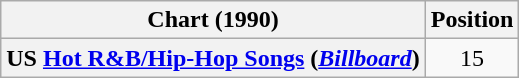<table class="wikitable sortable plainrowheaders">
<tr>
<th>Chart (1990)</th>
<th>Position</th>
</tr>
<tr>
<th scope="row">US <a href='#'>Hot R&B/Hip-Hop Songs</a> (<em><a href='#'>Billboard</a></em>)</th>
<td align="center">15</td>
</tr>
</table>
